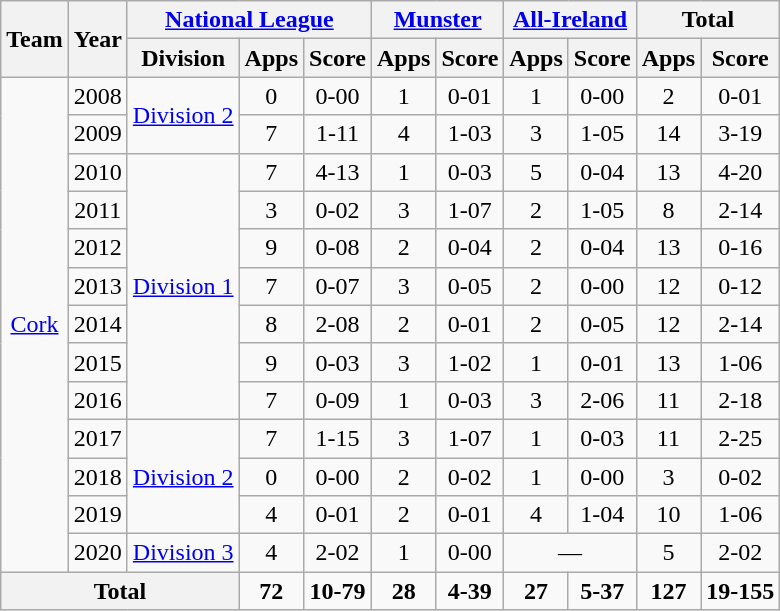<table class="wikitable" style="text-align:center">
<tr>
<th rowspan="2">Team</th>
<th rowspan="2">Year</th>
<th colspan="3"><a href='#'>National League</a></th>
<th colspan="2"><a href='#'>Munster</a></th>
<th colspan="2"><a href='#'>All-Ireland</a></th>
<th colspan="2">Total</th>
</tr>
<tr>
<th>Division</th>
<th>Apps</th>
<th>Score</th>
<th>Apps</th>
<th>Score</th>
<th>Apps</th>
<th>Score</th>
<th>Apps</th>
<th>Score</th>
</tr>
<tr>
<td rowspan="13"><a href='#'>Cork</a></td>
<td>2008</td>
<td rowspan="2"><a href='#'>Division 2</a></td>
<td>0</td>
<td>0-00</td>
<td>1</td>
<td>0-01</td>
<td>1</td>
<td>0-00</td>
<td>2</td>
<td>0-01</td>
</tr>
<tr>
<td>2009</td>
<td>7</td>
<td>1-11</td>
<td>4</td>
<td>1-03</td>
<td>3</td>
<td>1-05</td>
<td>14</td>
<td>3-19</td>
</tr>
<tr>
<td>2010</td>
<td rowspan="7"><a href='#'>Division 1</a></td>
<td>7</td>
<td>4-13</td>
<td>1</td>
<td>0-03</td>
<td>5</td>
<td>0-04</td>
<td>13</td>
<td>4-20</td>
</tr>
<tr>
<td>2011</td>
<td>3</td>
<td>0-02</td>
<td>3</td>
<td>1-07</td>
<td>2</td>
<td>1-05</td>
<td>8</td>
<td>2-14</td>
</tr>
<tr>
<td>2012</td>
<td>9</td>
<td>0-08</td>
<td>2</td>
<td>0-04</td>
<td>2</td>
<td>0-04</td>
<td>13</td>
<td>0-16</td>
</tr>
<tr>
<td>2013</td>
<td>7</td>
<td>0-07</td>
<td>3</td>
<td>0-05</td>
<td>2</td>
<td>0-00</td>
<td>12</td>
<td>0-12</td>
</tr>
<tr>
<td>2014</td>
<td>8</td>
<td>2-08</td>
<td>2</td>
<td>0-01</td>
<td>2</td>
<td>0-05</td>
<td>12</td>
<td>2-14</td>
</tr>
<tr>
<td>2015</td>
<td>9</td>
<td>0-03</td>
<td>3</td>
<td>1-02</td>
<td>1</td>
<td>0-01</td>
<td>13</td>
<td>1-06</td>
</tr>
<tr>
<td>2016</td>
<td>7</td>
<td>0-09</td>
<td>1</td>
<td>0-03</td>
<td>3</td>
<td>2-06</td>
<td>11</td>
<td>2-18</td>
</tr>
<tr>
<td>2017</td>
<td rowspan="3"><a href='#'>Division 2</a></td>
<td>7</td>
<td>1-15</td>
<td>3</td>
<td>1-07</td>
<td>1</td>
<td>0-03</td>
<td>11</td>
<td>2-25</td>
</tr>
<tr>
<td>2018</td>
<td>0</td>
<td>0-00</td>
<td>2</td>
<td>0-02</td>
<td>1</td>
<td>0-00</td>
<td>3</td>
<td>0-02</td>
</tr>
<tr>
<td>2019</td>
<td>4</td>
<td>0-01</td>
<td>2</td>
<td>0-01</td>
<td>4</td>
<td>1-04</td>
<td>10</td>
<td>1-06</td>
</tr>
<tr>
<td>2020</td>
<td rowspan="1"><a href='#'>Division 3</a></td>
<td>4</td>
<td>2-02</td>
<td>1</td>
<td>0-00</td>
<td colspan=2>—</td>
<td>5</td>
<td>2-02</td>
</tr>
<tr>
<th colspan="3">Total</th>
<td><strong>72</strong></td>
<td><strong>10-79</strong></td>
<td><strong>28</strong></td>
<td><strong>4-39</strong></td>
<td><strong>27</strong></td>
<td><strong>5-37</strong></td>
<td><strong>127</strong></td>
<td><strong>19-155</strong></td>
</tr>
</table>
